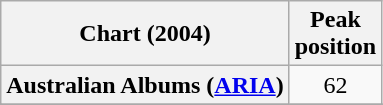<table class="wikitable sortable plainrowheaders">
<tr>
<th scope="col">Chart (2004)</th>
<th scope="col">Peak<br>position</th>
</tr>
<tr>
<th scope="row">Australian Albums (<a href='#'>ARIA</a>)</th>
<td align="center">62</td>
</tr>
<tr>
</tr>
<tr>
</tr>
</table>
